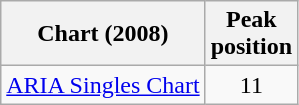<table class="wikitable">
<tr>
<th>Chart (2008)</th>
<th>Peak<br>position</th>
</tr>
<tr>
<td><a href='#'>ARIA Singles Chart</a></td>
<td align="center">11</td>
</tr>
</table>
